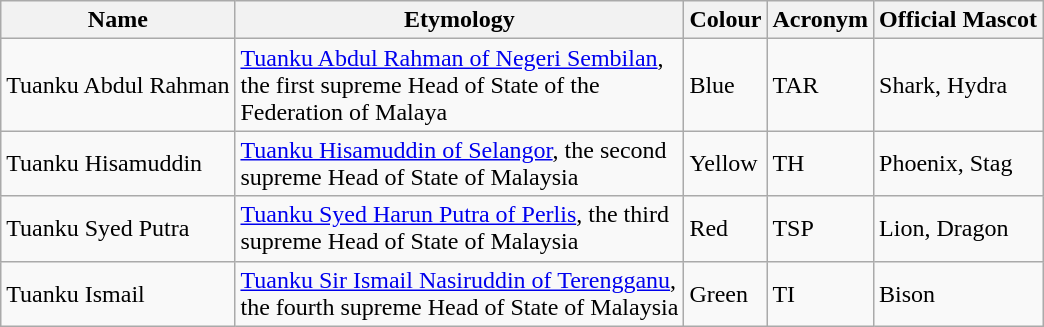<table class="wikitable">
<tr>
<th>Name</th>
<th>Etymology</th>
<th>Colour</th>
<th>Acronym</th>
<th>Official Mascot</th>
</tr>
<tr>
<td>Tuanku Abdul Rahman</td>
<td><a href='#'>Tuanku Abdul Rahman of Negeri Sembilan</a>,<br>the first supreme Head of State of the<br>Federation of Malaya</td>
<td>Blue</td>
<td>TAR</td>
<td>Shark, Hydra</td>
</tr>
<tr>
<td>Tuanku Hisamuddin</td>
<td><a href='#'>Tuanku Hisamuddin of Selangor</a>, the second<br>supreme Head of State of Malaysia</td>
<td>Yellow</td>
<td>TH</td>
<td>Phoenix, Stag</td>
</tr>
<tr>
<td>Tuanku Syed Putra</td>
<td><a href='#'>Tuanku Syed Harun Putra of Perlis</a>, the third<br>supreme Head of State of Malaysia</td>
<td>Red</td>
<td>TSP</td>
<td>Lion, Dragon</td>
</tr>
<tr>
<td>Tuanku Ismail</td>
<td><a href='#'>Tuanku Sir Ismail Nasiruddin of Terengganu</a>,<br>the fourth supreme Head of State of Malaysia</td>
<td>Green</td>
<td>TI</td>
<td>Bison</td>
</tr>
</table>
